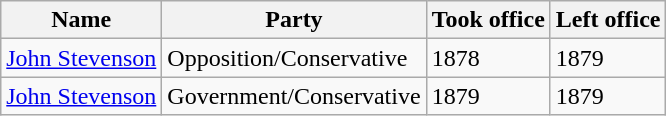<table class="wikitable">
<tr>
<th>Name</th>
<th>Party</th>
<th>Took office</th>
<th>Left office</th>
</tr>
<tr>
<td><a href='#'>John Stevenson</a></td>
<td>Opposition/Conservative</td>
<td>1878</td>
<td>1879</td>
</tr>
<tr>
<td><a href='#'>John Stevenson</a></td>
<td>Government/Conservative</td>
<td>1879</td>
<td>1879</td>
</tr>
</table>
